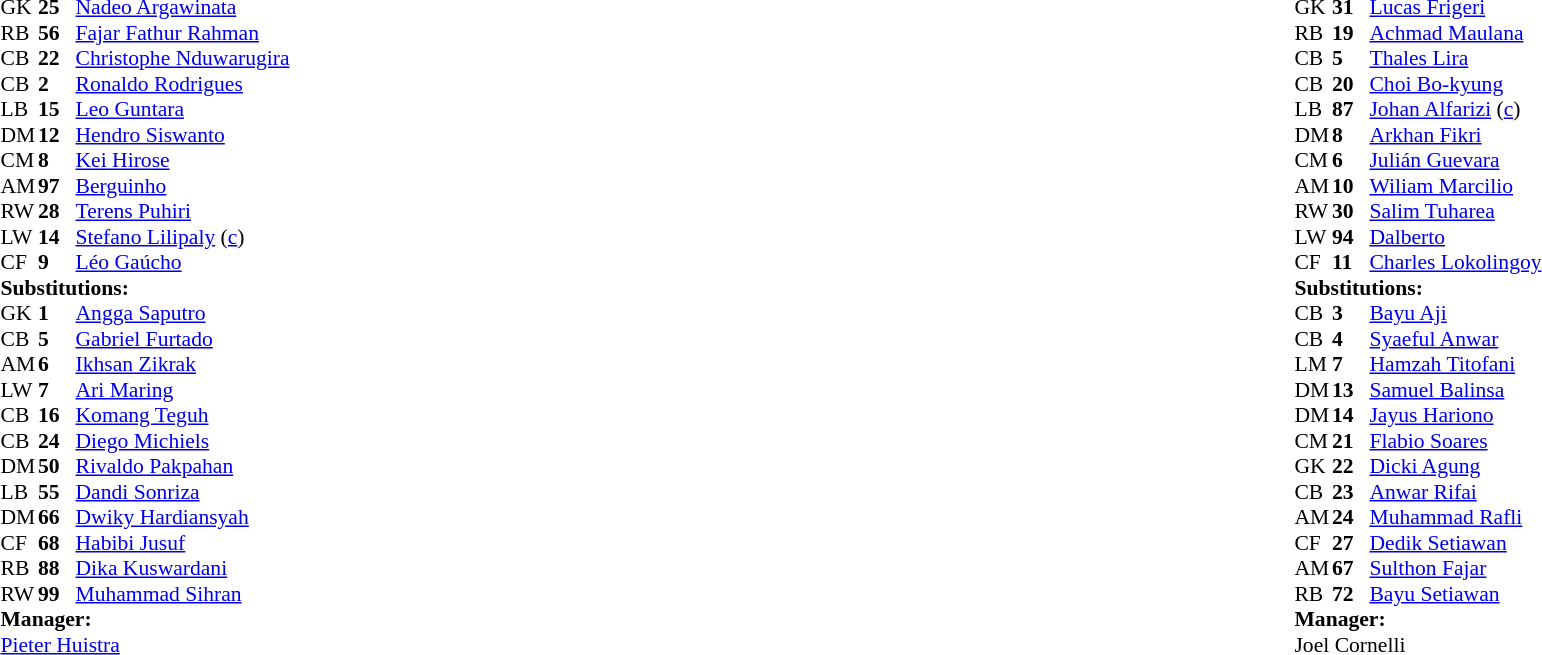<table width="100%">
<tr>
<td valign="top" width="40%"><br><table style="font-size:90%" cellspacing="0" cellpadding="0">
<tr>
<th width=25></th>
<th width=25></th>
</tr>
<tr>
<td>GK</td>
<td><strong>25</strong></td>
<td> <a href='#'>Nadeo Argawinata</a></td>
</tr>
<tr>
<td>RB</td>
<td><strong>56</strong></td>
<td> <a href='#'>Fajar Fathur Rahman</a></td>
</tr>
<tr>
<td>CB</td>
<td><strong>22</strong></td>
<td> <a href='#'>Christophe Nduwarugira</a></td>
</tr>
<tr>
<td>CB</td>
<td><strong>2</strong></td>
<td> <a href='#'>Ronaldo Rodrigues</a></td>
</tr>
<tr>
<td>LB</td>
<td><strong>15</strong></td>
<td> <a href='#'>Leo Guntara</a></td>
<td></td>
<td></td>
</tr>
<tr>
<td>DM</td>
<td><strong>12</strong></td>
<td> <a href='#'>Hendro Siswanto</a></td>
<td></td>
<td></td>
</tr>
<tr>
<td>CM</td>
<td><strong>8</strong></td>
<td> <a href='#'>Kei Hirose</a></td>
</tr>
<tr>
<td>AM</td>
<td><strong>97</strong></td>
<td> <a href='#'>Berguinho</a></td>
</tr>
<tr>
<td>RW</td>
<td><strong>28</strong></td>
<td> <a href='#'>Terens Puhiri</a></td>
<td></td>
<td></td>
</tr>
<tr>
<td>LW</td>
<td><strong>14</strong></td>
<td> <a href='#'>Stefano Lilipaly</a> (<a href='#'>c</a>)</td>
<td></td>
</tr>
<tr>
<td>CF</td>
<td><strong>9</strong></td>
<td> <a href='#'>Léo Gaúcho</a></td>
<td></td>
</tr>
<tr>
<td colspan=3><strong>Substitutions:</strong></td>
</tr>
<tr>
<td>GK</td>
<td><strong>1</strong></td>
<td> <a href='#'>Angga Saputro</a></td>
</tr>
<tr>
<td>CB</td>
<td><strong>5</strong></td>
<td> <a href='#'>Gabriel Furtado</a></td>
<td></td>
<td></td>
</tr>
<tr>
<td>AM</td>
<td><strong>6</strong></td>
<td> <a href='#'>Ikhsan Zikrak</a></td>
</tr>
<tr>
<td>LW</td>
<td><strong>7</strong></td>
<td> <a href='#'>Ari Maring</a></td>
</tr>
<tr>
<td>CB</td>
<td><strong>16</strong></td>
<td> <a href='#'>Komang Teguh</a></td>
</tr>
<tr>
<td>CB</td>
<td><strong>24</strong></td>
<td> <a href='#'>Diego Michiels</a></td>
</tr>
<tr>
<td>DM</td>
<td><strong>50</strong></td>
<td> <a href='#'>Rivaldo Pakpahan</a></td>
</tr>
<tr>
<td>LB</td>
<td><strong>55</strong></td>
<td> <a href='#'>Dandi Sonriza</a></td>
<td></td>
<td></td>
</tr>
<tr>
<td>DM</td>
<td><strong>66</strong></td>
<td> <a href='#'>Dwiky Hardiansyah</a></td>
</tr>
<tr>
<td>CF</td>
<td><strong>68</strong></td>
<td> <a href='#'>Habibi Jusuf</a></td>
<td></td>
<td></td>
</tr>
<tr>
<td>RB</td>
<td><strong>88</strong></td>
<td> <a href='#'>Dika Kuswardani</a></td>
</tr>
<tr>
<td>RW</td>
<td><strong>99</strong></td>
<td> <a href='#'>Muhammad Sihran</a></td>
</tr>
<tr>
<td colspan=3><strong>Manager:</strong></td>
</tr>
<tr>
<td colspan=3> <a href='#'>Pieter Huistra</a></td>
</tr>
</table>
</td>
<td valign="top"></td>
<td valign="top" width="50%"><br><table style="font-size:90%; margin:auto" cellspacing="0" cellpadding="0">
<tr>
<th width=25></th>
<th width=25></th>
</tr>
<tr>
<td>GK</td>
<td><strong>31</strong></td>
<td> <a href='#'>Lucas Frigeri</a></td>
</tr>
<tr>
<td>RB</td>
<td><strong>19</strong></td>
<td> <a href='#'>Achmad Maulana</a></td>
</tr>
<tr>
<td>CB</td>
<td><strong>5</strong></td>
<td> <a href='#'>Thales Lira</a></td>
</tr>
<tr>
<td>CB</td>
<td><strong>20</strong></td>
<td> <a href='#'>Choi Bo-kyung</a></td>
</tr>
<tr>
<td>LB</td>
<td><strong>87</strong></td>
<td> <a href='#'>Johan Alfarizi</a> (<a href='#'>c</a>)</td>
</tr>
<tr>
<td>DM</td>
<td><strong>8</strong></td>
<td> <a href='#'>Arkhan Fikri</a></td>
</tr>
<tr>
<td>CM</td>
<td><strong>6</strong></td>
<td> <a href='#'>Julián Guevara</a></td>
</tr>
<tr>
<td>AM</td>
<td><strong>10</strong></td>
<td> <a href='#'>Wiliam Marcilio</a></td>
</tr>
<tr>
<td>RW</td>
<td><strong>30</strong></td>
<td> <a href='#'>Salim Tuharea</a></td>
<td></td>
<td></td>
</tr>
<tr>
<td>LW</td>
<td><strong>94</strong></td>
<td> <a href='#'>Dalberto</a></td>
<td></td>
</tr>
<tr>
<td>CF</td>
<td><strong>11</strong></td>
<td> <a href='#'>Charles Lokolingoy</a></td>
</tr>
<tr>
<td colspan=3><strong>Substitutions:</strong></td>
</tr>
<tr>
<td>CB</td>
<td><strong>3</strong></td>
<td> <a href='#'>Bayu Aji</a></td>
</tr>
<tr>
<td>CB</td>
<td><strong>4</strong></td>
<td> <a href='#'>Syaeful Anwar</a></td>
</tr>
<tr>
<td>LM</td>
<td><strong>7</strong></td>
<td> <a href='#'>Hamzah Titofani</a></td>
</tr>
<tr>
<td>DM</td>
<td><strong>13</strong></td>
<td> <a href='#'>Samuel Balinsa</a></td>
</tr>
<tr>
<td>DM</td>
<td><strong>14</strong></td>
<td> <a href='#'>Jayus Hariono</a></td>
</tr>
<tr>
<td>CM</td>
<td><strong>21</strong></td>
<td> <a href='#'>Flabio Soares</a></td>
</tr>
<tr>
<td>GK</td>
<td><strong>22</strong></td>
<td> <a href='#'>Dicki Agung</a></td>
</tr>
<tr>
<td>CB</td>
<td><strong>23</strong></td>
<td> <a href='#'>Anwar Rifai</a></td>
</tr>
<tr>
<td>AM</td>
<td><strong>24</strong></td>
<td> <a href='#'>Muhammad Rafli</a></td>
</tr>
<tr>
<td>CF</td>
<td><strong>27</strong></td>
<td> <a href='#'>Dedik Setiawan</a></td>
<td></td>
<td></td>
</tr>
<tr>
<td>AM</td>
<td><strong>67</strong></td>
<td> <a href='#'>Sulthon Fajar</a></td>
</tr>
<tr>
<td>RB</td>
<td><strong>72</strong></td>
<td> <a href='#'>Bayu Setiawan</a></td>
</tr>
<tr>
<td colspan=3><strong>Manager:</strong></td>
</tr>
<tr>
<td colspan=3> Joel Cornelli</td>
</tr>
</table>
</td>
</tr>
</table>
